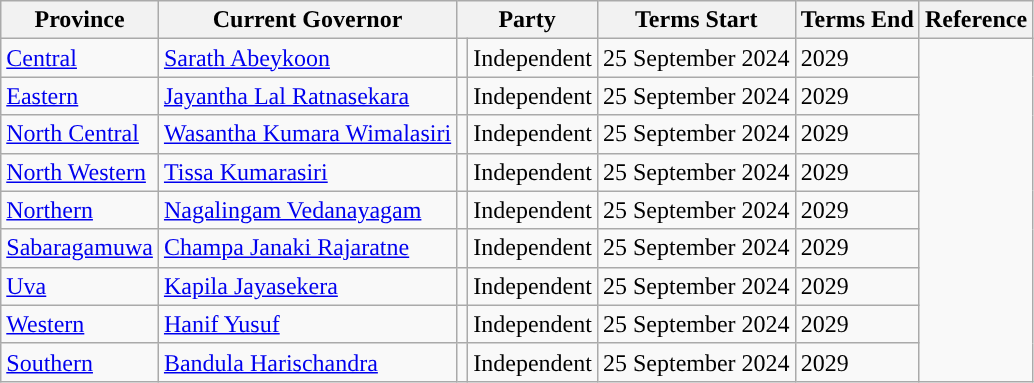<table class="wikitable">
<tr>
<th>Province</th>
<th>Current Governor</th>
<th colspan="2">Party</th>
<th>Terms Start</th>
<th>Terms End</th>
<th>Reference</th>
</tr>
<tr>
<td><a href='#'>Central</a></td>
<td><a href='#'>Sarath Abeykoon</a></td>
<td style="background:"></td>
<td>Independent</td>
<td>25 September 2024</td>
<td>2029</td>
<td rowspan="9"></td>
</tr>
<tr>
<td><a href='#'>Eastern</a></td>
<td><a href='#'>Jayantha Lal Ratnasekara</a></td>
<td style="background:"></td>
<td>Independent</td>
<td>25 September 2024</td>
<td>2029</td>
</tr>
<tr>
<td><a href='#'>North Central</a></td>
<td><a href='#'>Wasantha Kumara Wimalasiri</a></td>
<td style="background:"></td>
<td>Independent</td>
<td>25 September 2024</td>
<td>2029</td>
</tr>
<tr>
<td><a href='#'>North Western</a></td>
<td><a href='#'>Tissa Kumarasiri</a></td>
<td style="background:"></td>
<td>Independent</td>
<td>25 September 2024</td>
<td>2029</td>
</tr>
<tr>
<td><a href='#'>Northern</a></td>
<td><a href='#'>Nagalingam Vedanayagam</a></td>
<td style="background:"></td>
<td>Independent</td>
<td>25 September 2024</td>
<td>2029</td>
</tr>
<tr>
<td><a href='#'>Sabaragamuwa</a></td>
<td><a href='#'>Champa Janaki Rajaratne</a></td>
<td style="background:"></td>
<td>Independent</td>
<td>25 September 2024</td>
<td>2029</td>
</tr>
<tr>
<td><a href='#'>Uva</a></td>
<td><a href='#'>Kapila Jayasekera</a></td>
<td style="background:"></td>
<td>Independent</td>
<td>25 September 2024</td>
<td>2029</td>
</tr>
<tr>
<td><a href='#'>Western</a></td>
<td><a href='#'>Hanif Yusuf</a></td>
<td style="background:"></td>
<td>Independent</td>
<td>25 September 2024</td>
<td>2029</td>
</tr>
<tr>
<td><a href='#'>Southern</a></td>
<td><a href='#'>Bandula Harischandra</a></td>
<td style="background:"></td>
<td>Independent</td>
<td>25 September 2024</td>
<td>2029</td>
</tr>
</table>
